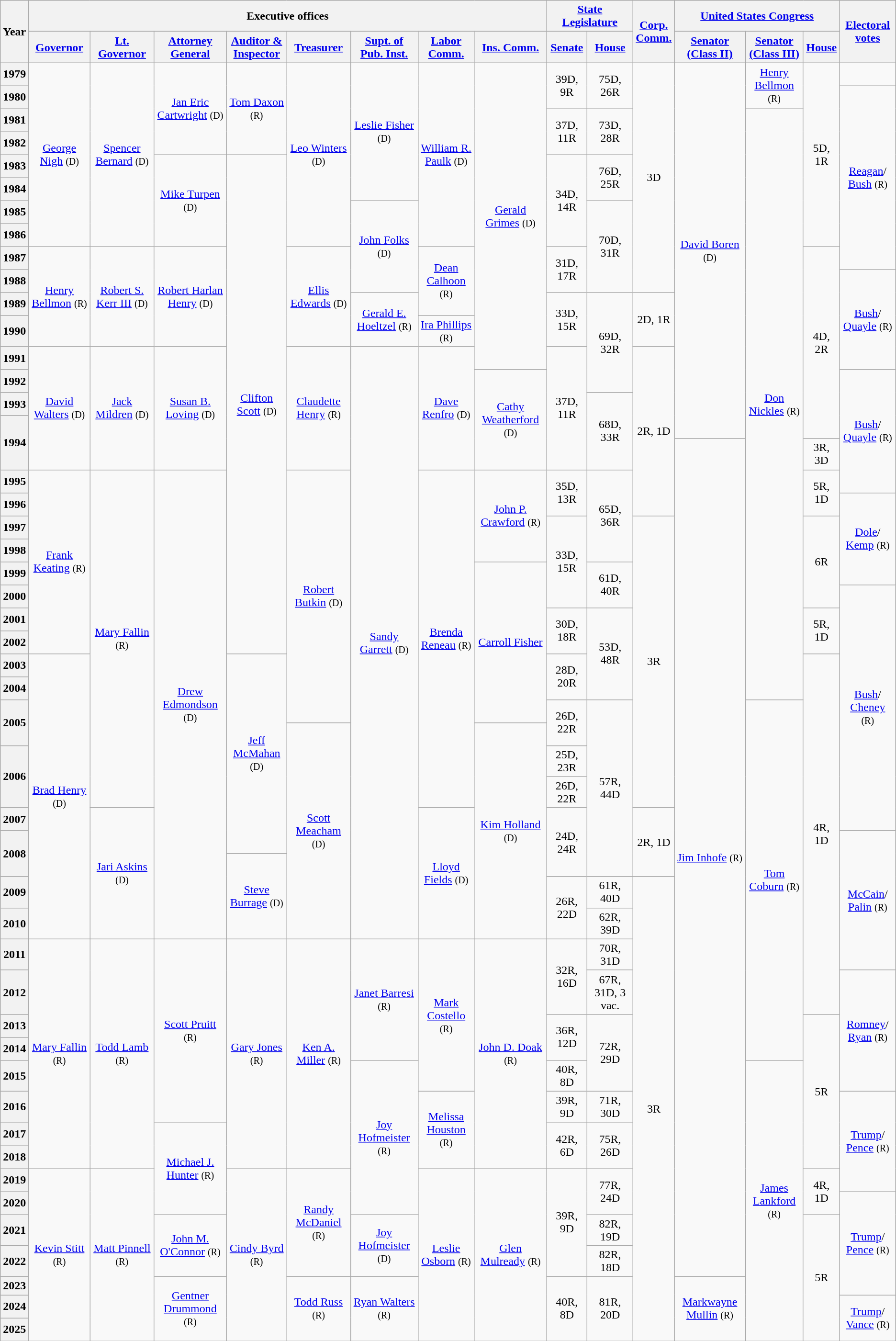<table class="wikitable sortable sticky-header-multi" style="text-align:center">
<tr>
<th rowspan=2 class=unsortable>Year</th>
<th colspan=8 class=unsortable>Executive offices</th>
<th colspan=2 class=unsortable><a href='#'>State Legislature</a></th>
<th rowspan=2 class=unsortable><a href='#'>Corp.<br>Comm.</a></th>
<th colspan=3 class=unsortable><a href='#'>United States Congress</a></th>
<th rowspan=2 class=unsortable><a href='#'>Electoral votes</a></th>
</tr>
<tr style="height:2em">
<th class=unsortable><a href='#'>Governor</a></th>
<th class=unsortable><a href='#'>Lt. Governor</a></th>
<th class=unsortable><a href='#'>Attorney<br>General</a></th>
<th class=unsortable><a href='#'>Auditor &<br>Inspector</a></th>
<th class=unsortable><a href='#'>Treasurer</a></th>
<th class=unsortable><a href='#'>Supt. of<br>Pub. Inst.</a></th>
<th class=unsortable><a href='#'>Labor Comm.</a></th>
<th class=unsortable><a href='#'>Ins. Comm.</a></th>
<th class=unsortable><a href='#'>Senate</a></th>
<th class=unsortable><a href='#'>House</a></th>
<th class=unsortable><a href='#'>Senator<br>(Class II)</a></th>
<th class=unsortable><a href='#'>Senator<br>(Class III)</a></th>
<th class=unsortable><a href='#'>House</a></th>
</tr>
<tr style="height:2em">
<th>1979</th>
<td rowspan=8 ><a href='#'>George Nigh</a> <small>(D)</small></td>
<td rowspan=8 ><a href='#'>Spencer Bernard</a> <small>(D)</small></td>
<td rowspan=4 ><a href='#'>Jan Eric Cartwright</a> <small>(D)</small></td>
<td rowspan=4 ><a href='#'>Tom Daxon</a> <small>(R)</small></td>
<td rowspan=8 ><a href='#'>Leo Winters</a> <small>(D)</small></td>
<td rowspan=6 ><a href='#'>Leslie Fisher</a> <small>(D)</small></td>
<td rowspan=8 ><a href='#'>William R. Paulk</a> <small>(D)</small></td>
<td rowspan=13 ><a href='#'>Gerald Grimes</a> <small>(D)</small></td>
<td rowspan=2 >39D, 9R</td>
<td rowspan=2 >75D, 26R</td>
<td rowspan=10 >3D</td>
<td rowspan=16 ><a href='#'>David Boren</a> <small>(D)</small></td>
<td rowspan=2 ><a href='#'>Henry Bellmon</a> <small>(R)</small></td>
<td rowspan=8 >5D, 1R</td>
<td></td>
</tr>
<tr style="height:2em">
<th>1980</th>
<td rowspan=8 ><a href='#'>Reagan</a>/<br><a href='#'>Bush</a> <small>(R)</small><br></td>
</tr>
<tr style="height:2em">
<th>1981</th>
<td rowspan=2 >37D, 11R</td>
<td rowspan=2 >73D, 28R</td>
<td rowspan=25 ><a href='#'>Don Nickles</a> <small>(R)</small></td>
</tr>
<tr style="height:2em">
<th>1982</th>
</tr>
<tr style="height:2em">
<th>1983</th>
<td rowspan=4 ><a href='#'>Mike Turpen</a> <small>(D)</small></td>
<td rowspan=21 ><a href='#'>Clifton Scott</a> <small>(D)</small></td>
<td rowspan=4 >34D, 14R</td>
<td rowspan=2 >76D, 25R</td>
</tr>
<tr style="height:2em">
<th>1984</th>
</tr>
<tr style="height:2em">
<th>1985</th>
<td rowspan=4 ><a href='#'>John Folks</a> <small>(D)</small></td>
<td rowspan=4 >70D, 31R</td>
</tr>
<tr style="height:2em">
<th>1986</th>
</tr>
<tr style="height:2em">
<th>1987</th>
<td rowspan=4 ><a href='#'>Henry Bellmon</a> <small>(R)</small></td>
<td rowspan=4 ><a href='#'>Robert S. Kerr III</a> <small>(D)</small></td>
<td rowspan=4 ><a href='#'>Robert Harlan Henry</a> <small>(D)</small></td>
<td rowspan=4 ><a href='#'>Ellis Edwards</a> <small>(D)</small></td>
<td rowspan=3 ><a href='#'>Dean Calhoon</a> <small>(R)</small></td>
<td rowspan=2 >31D, 17R</td>
<td rowspan=8 >4D, 2R</td>
</tr>
<tr style="height:2em">
<th>1988</th>
<td rowspan=4 ><a href='#'>Bush</a>/<br><a href='#'>Quayle</a> <small>(R)</small><br></td>
</tr>
<tr style="height:2em">
<th>1989</th>
<td rowspan=2 ><a href='#'>Gerald E. Hoeltzel</a> <small>(R)</small></td>
<td rowspan=2 >33D, 15R</td>
<td rowspan=4 >69D, 32R</td>
<td rowspan=2 >2D, 1R</td>
</tr>
<tr style="height:2em">
<th>1990</th>
<td rowspan=1 ><a href='#'>Ira Phillips</a> <small>(R)</small></td>
</tr>
<tr style="height:2em">
<th>1991</th>
<td rowspan=5 ><a href='#'>David Walters</a> <small>(D)</small></td>
<td rowspan=5 ><a href='#'>Jack Mildren</a> <small>(D)</small></td>
<td rowspan=5 ><a href='#'>Susan B. Loving</a> <small>(D)</small></td>
<td rowspan=5 ><a href='#'>Claudette Henry</a> <small>(R)</small></td>
<td rowspan=24 ><a href='#'>Sandy Garrett</a> <small>(D)</small></td>
<td rowspan=5 ><a href='#'>Dave Renfro</a> <small>(D)</small></td>
<td rowspan=5 >37D, 11R</td>
<td rowspan=7 >2R, 1D</td>
</tr>
<tr style="height:2em">
<th>1992</th>
<td rowspan=4 ><a href='#'>Cathy Weatherford</a> <small>(D)</small></td>
<td rowspan=5 ><a href='#'>Bush</a>/<br><a href='#'>Quayle</a> <small>(R)</small><br></td>
</tr>
<tr style="height:2em">
<th>1993</th>
<td rowspan=3 >68D, 33R</td>
</tr>
<tr style="height:2em">
<th rowspan=2>1994</th>
</tr>
<tr style="height:2em">
<td rowspan=32 ><a href='#'>Jim Inhofe</a> <small>(R)</small></td>
<td>3R, 3D</td>
</tr>
<tr style="height:2em">
<th>1995</th>
<td rowspan=8 ><a href='#'>Frank Keating</a> <small>(R)</small></td>
<td rowspan=14 ><a href='#'>Mary Fallin</a> <small>(R)</small></td>
<td rowspan=19 ><a href='#'>Drew Edmondson</a> <small>(D)</small></td>
<td rowspan=11 ><a href='#'>Robert Butkin</a> <small>(D)</small></td>
<td rowspan=14 ><a href='#'>Brenda Reneau</a> <small>(R)</small></td>
<td rowspan=4 ><a href='#'>John P. Crawford</a> <small>(R)</small></td>
<td rowspan=2 >35D, 13R</td>
<td rowspan=4 >65D, 36R</td>
<td rowspan=2 >5R, 1D</td>
</tr>
<tr style="height:2em">
<th>1996</th>
<td rowspan=4 ><a href='#'>Dole</a>/<br><a href='#'>Kemp</a> <small>(R)</small><br></td>
</tr>
<tr style="height:2em">
<th>1997</th>
<td rowspan=4 >33D, 15R</td>
<td rowspan=12 >3R</td>
<td rowspan=4 >6R</td>
</tr>
<tr style="height:2em">
<th>1998</th>
</tr>
<tr style="height:2em">
<th>1999</th>
<td rowspan=7 ><a href='#'>Carroll Fisher</a></td>
<td rowspan=2 >61D, 40R</td>
</tr>
<tr style="height:2em">
<th>2000</th>
<td rowspan=10 ><a href='#'>Bush</a>/<br><a href='#'>Cheney</a> <small>(R)</small><br></td>
</tr>
<tr style="height:2em">
<th>2001</th>
<td rowspan=2 >30D, 18R</td>
<td rowspan=4 >53D, 48R</td>
<td rowspan=2 >5R, 1D</td>
</tr>
<tr style="height:2em">
<th>2002</th>
</tr>
<tr style="height:2em">
<th>2003</th>
<td rowspan=11 ><a href='#'>Brad Henry</a> <small>(D)</small></td>
<td rowspan=8 ><a href='#'>Jeff McMahan</a> <small>(D)</small></td>
<td rowspan=2 >28D, 20R</td>
<td rowspan=13 >4R, 1D</td>
</tr>
<tr style="height:2em">
<th>2004</th>
</tr>
<tr style="height:2em">
<th rowspan=2>2005</th>
<td rowspan=2 >26D, 22R</td>
<td rowspan=7 >57R, 44D</td>
<td rowspan=13 ><a href='#'>Tom Coburn</a> <small>(R)</small></td>
</tr>
<tr style="height:2em">
<td rowspan=8 ><a href='#'>Scott Meacham</a> <small>(D)</small></td>
<td rowspan=8 ><a href='#'>Kim Holland</a> <small>(D)</small></td>
</tr>
<tr style="height:2em">
<th rowspan=2>2006</th>
<td>25D, 23R</td>
</tr>
<tr style="height:2em">
<td>26D, 22R</td>
</tr>
<tr style="height:2em">
<th>2007</th>
<td rowspan=5 ><a href='#'>Jari Askins</a> <small>(D)</small></td>
<td rowspan=5 ><a href='#'>Lloyd Fields</a> <small>(D)</small></td>
<td rowspan=3 >24D, 24R</td>
<td rowspan=3 >2R, 1D</td>
</tr>
<tr style="height:2em">
<th rowspan=2>2008</th>
<td rowspan=5 ><a href='#'>McCain</a>/<br><a href='#'>Palin</a> <small>(R)</small><br></td>
</tr>
<tr style="height:2em">
<td rowspan=3 ><a href='#'>Steve Burrage</a> <small>(D)</small></td>
</tr>
<tr style="height:2em">
<th>2009</th>
<td rowspan=2 >26R, 22D</td>
<td>61R, 40D</td>
<td rowspan=17 >3R</td>
</tr>
<tr style="height:2em">
<th>2010</th>
<td>62R, 39D</td>
</tr>
<tr style="height:2em">
<th>2011</th>
<td rowspan=8 ><a href='#'>Mary Fallin</a> <small>(R)</small></td>
<td rowspan=8 ><a href='#'>Todd Lamb</a> <small>(R)</small></td>
<td rowspan=6 ><a href='#'>Scott Pruitt</a> <small>(R)</small></td>
<td rowspan=8 ><a href='#'>Gary Jones</a> <small>(R)</small></td>
<td rowspan=8 ><a href='#'>Ken A. Miller</a> <small>(R)</small></td>
<td rowspan=4 ><a href='#'>Janet Barresi</a> <small>(R)</small></td>
<td rowspan=5 ><a href='#'>Mark Costello</a> <small>(R)</small></td>
<td rowspan=8 ><a href='#'>John D. Doak</a> <small>(R)</small></td>
<td rowspan=2 >32R, 16D</td>
<td>70R, 31D</td>
</tr>
<tr style="height:2em">
<th>2012</th>
<td>67R, 31D, 3 vac.</td>
<td rowspan=4 ><a href='#'>Romney</a>/<br><a href='#'>Ryan</a> <small>(R)</small><br></td>
</tr>
<tr style="height:2em">
<th>2013</th>
<td rowspan=2 >36R, 12D</td>
<td rowspan=3 >72R, 29D</td>
<td rowspan=6 >5R</td>
</tr>
<tr style="height:2em">
<th>2014</th>
</tr>
<tr style="height:2em">
<th>2015</th>
<td rowspan=6 ><a href='#'>Joy Hofmeister</a> <small>(R)</small></td>
<td>40R, 8D</td>
<td rowspan=11 ><a href='#'>James Lankford</a> <small>(R)</small></td>
</tr>
<tr style="height:2em">
<th>2016</th>
<td rowspan=3 ><a href='#'>Melissa Houston</a> <small>(R)</small></td>
<td>39R, 9D</td>
<td>71R, 30D</td>
<td rowspan=4 ><a href='#'>Trump</a>/<br><a href='#'>Pence</a> <small>(R)</small><br></td>
</tr>
<tr style="height:2em">
<th>2017</th>
<td rowspan=4 ><a href='#'>Michael J. Hunter</a> <small>(R)</small></td>
<td rowspan=2 >42R, 6D</td>
<td rowspan=2 >75R, 26D</td>
</tr>
<tr style="height:2em">
<th>2018</th>
</tr>
<tr style="height:2em">
<th>2019</th>
<td rowspan=7 ><a href='#'>Kevin Stitt</a> <small>(R)</small></td>
<td rowspan=7 ><a href='#'>Matt Pinnell</a> <small>(R)</small></td>
<td rowspan=7 ><a href='#'>Cindy Byrd</a> <small>(R)</small></td>
<td rowspan=4 ><a href='#'>Randy McDaniel</a> <small>(R)</small></td>
<td rowspan=7 ><a href='#'>Leslie Osborn</a> <small>(R)</small></td>
<td rowspan=7 ><a href='#'>Glen Mulready</a> <small>(R)</small></td>
<td rowspan=4 >39R, 9D</td>
<td rowspan=2 >77R, 24D</td>
<td rowspan=2 >4R, 1D</td>
</tr>
<tr style="height:2em">
<th>2020</th>
<td rowspan=4 ><a href='#'>Trump</a>/<br><a href='#'>Pence</a> <small>(R)</small><br></td>
</tr>
<tr style="height:2em">
<th>2021</th>
<td rowspan=2 ><a href='#'>John M. O'Connor</a> <small>(R)</small></td>
<td rowspan=2 ><a href='#'>Joy Hofmeister</a> <small>(D)</small></td>
<td>82R, 19D</td>
<td rowspan=5 >5R</td>
</tr>
<tr style="height:2em">
<th>2022</th>
<td>82R, 18D</td>
</tr>
<tr>
<th>2023</th>
<td rowspan=3 ><a href='#'>Gentner Drummond</a> <small>(R)</small></td>
<td rowspan=3 ><a href='#'>Todd Russ</a> <small>(R)</small></td>
<td rowspan=3 ><a href='#'>Ryan Walters</a> <small>(R)</small></td>
<td rowspan=3 >40R, 8D</td>
<td rowspan=3 >81R, 20D</td>
<td rowspan=3 ><a href='#'>Markwayne Mullin</a> <small>(R)</small></td>
</tr>
<tr style="height:2em">
<th>2024</th>
<td rowspan=2 ><a href='#'>Trump</a>/<br><a href='#'>Vance</a> <small>(R)</small><br></td>
</tr>
<tr style="height:2em">
<th>2025</th>
</tr>
</table>
